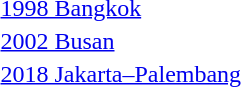<table>
<tr>
<td><a href='#'>1998 Bangkok</a></td>
<td></td>
<td></td>
<td></td>
</tr>
<tr>
<td><a href='#'>2002 Busan</a></td>
<td></td>
<td></td>
<td></td>
</tr>
<tr>
<td><a href='#'>2018 Jakarta–Palembang</a></td>
<td></td>
<td></td>
<td></td>
</tr>
</table>
